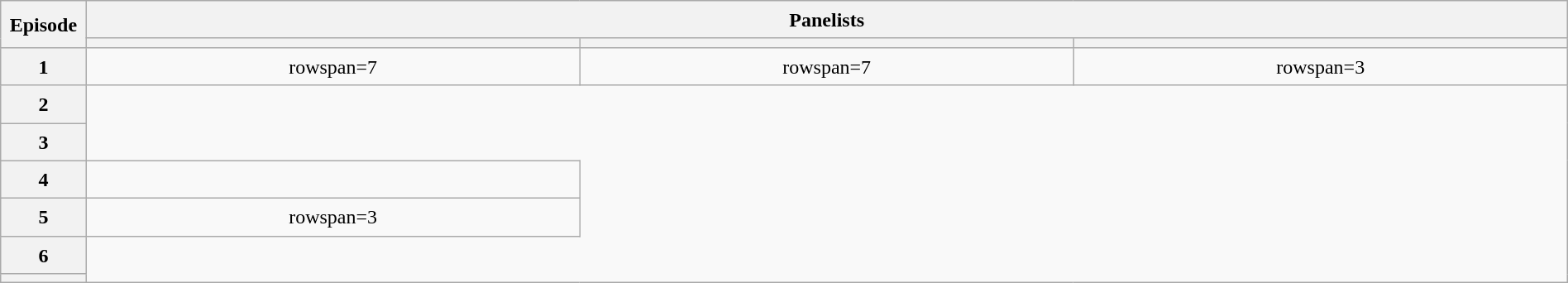<table class="wikitable plainrowheaders mw-collapsible" style="text-align:center; line-height:23px; width:100%;">
<tr>
<th rowspan="2" width="1%">Episode</th>
<th colspan="3">Panelists</th>
</tr>
<tr>
<th width="20%"></th>
<th width="20%"></th>
<th width="20%"></th>
</tr>
<tr>
<th>1</th>
<td>rowspan=7 </td>
<td>rowspan=7 </td>
<td>rowspan=3 </td>
</tr>
<tr>
<th>2</th>
</tr>
<tr>
<th>3</th>
</tr>
<tr>
<th>4</th>
<td></td>
</tr>
<tr>
<th>5</th>
<td>rowspan=3 </td>
</tr>
<tr>
<th>6</th>
</tr>
<tr>
<th></th>
</tr>
</table>
